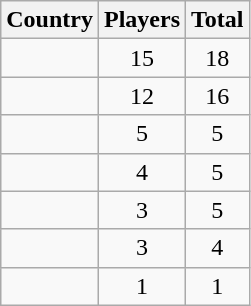<table class="wikitable sortable" style="text-align: center;">
<tr>
<th>Country</th>
<th>Players</th>
<th>Total</th>
</tr>
<tr>
<td align=left></td>
<td>15</td>
<td>18</td>
</tr>
<tr>
<td align=left></td>
<td>12</td>
<td>16</td>
</tr>
<tr>
<td align=left></td>
<td>5</td>
<td>5</td>
</tr>
<tr>
<td align=left></td>
<td>4</td>
<td>5</td>
</tr>
<tr>
<td align=left></td>
<td>3</td>
<td>5</td>
</tr>
<tr>
<td align=left></td>
<td>3</td>
<td>4</td>
</tr>
<tr>
<td align=left></td>
<td>1</td>
<td>1</td>
</tr>
</table>
